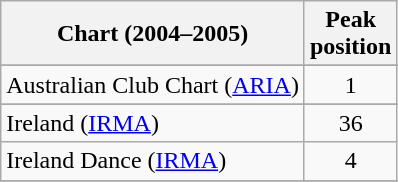<table class="wikitable sortable">
<tr>
<th>Chart (2004–2005)</th>
<th>Peak<br>position</th>
</tr>
<tr>
</tr>
<tr>
<td>Australian Club Chart (<a href='#'>ARIA</a>)</td>
<td align="center">1</td>
</tr>
<tr>
</tr>
<tr>
</tr>
<tr>
</tr>
<tr>
</tr>
<tr>
</tr>
<tr>
<td>Ireland (<a href='#'>IRMA</a>)</td>
<td align="center">36</td>
</tr>
<tr>
<td>Ireland Dance (<a href='#'>IRMA</a>)</td>
<td align="center">4</td>
</tr>
<tr>
</tr>
<tr>
</tr>
<tr>
</tr>
<tr>
</tr>
<tr>
</tr>
<tr>
</tr>
<tr>
</tr>
<tr>
</tr>
<tr>
</tr>
<tr>
</tr>
</table>
